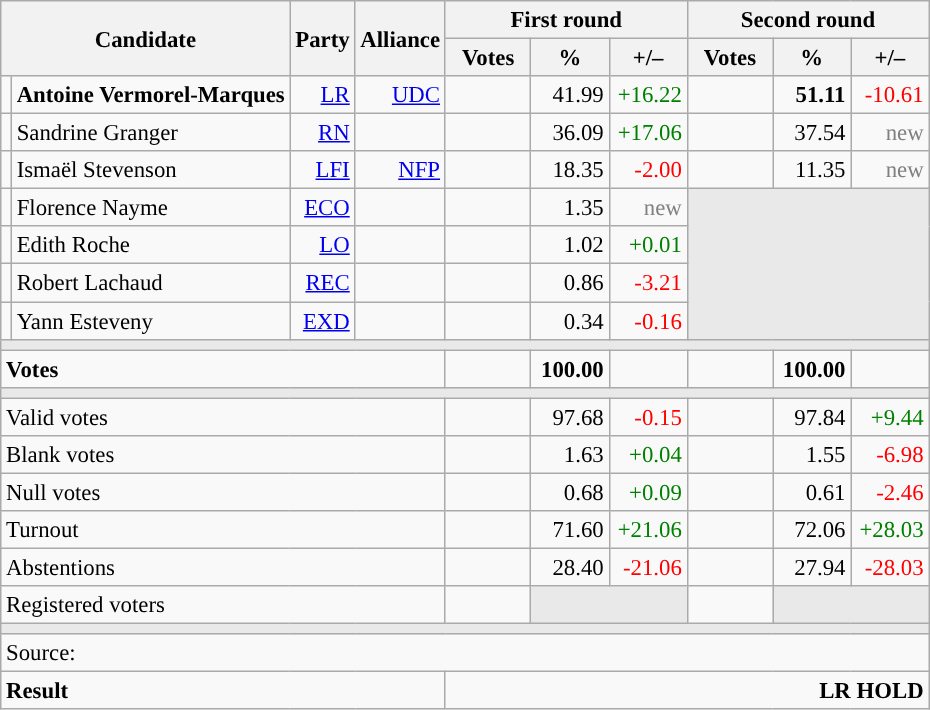<table class="wikitable" style="text-align:right;font-size:95%;">
<tr>
<th rowspan="2" colspan="2">Candidate</th>
<th colspan="1" rowspan="2">Party</th>
<th colspan="1" rowspan="2">Alliance</th>
<th colspan="3">First round</th>
<th colspan="3">Second round</th>
</tr>
<tr>
<th style="width:50px;">Votes</th>
<th style="width:45px;">%</th>
<th style="width:45px;">+/–</th>
<th style="width:50px;">Votes</th>
<th style="width:45px;">%</th>
<th style="width:45px;">+/–</th>
</tr>
<tr>
<td style="color:inherit;background:"></td>
<td style="text-align:left;"><strong>Antoine Vermorel-Marques</strong></td>
<td><a href='#'>LR</a></td>
<td><a href='#'>UDC</a></td>
<td></td>
<td>41.99</td>
<td style="color:green;">+16.22</td>
<td><strong></strong></td>
<td><strong>51.11</strong></td>
<td style="color:red;">-10.61</td>
</tr>
<tr>
<td style="color:inherit;background:"></td>
<td style="text-align:left;">Sandrine Granger</td>
<td><a href='#'>RN</a></td>
<td></td>
<td></td>
<td>36.09</td>
<td style="color:green;">+17.06</td>
<td></td>
<td>37.54</td>
<td style="color:grey;">new</td>
</tr>
<tr>
<td style="color:inherit;background:"></td>
<td style="text-align:left;">Ismaël Stevenson</td>
<td><a href='#'>LFI</a></td>
<td><a href='#'>NFP</a></td>
<td></td>
<td>18.35</td>
<td style="color:red;">-2.00</td>
<td></td>
<td>11.35</td>
<td style="color:grey;">new</td>
</tr>
<tr>
<td style="color:inherit;background:"></td>
<td style="text-align:left;">Florence Nayme</td>
<td><a href='#'>ECO</a></td>
<td></td>
<td></td>
<td>1.35</td>
<td style="color:grey;">new</td>
<td colspan="3" rowspan="4" style="background:#E9E9E9;"></td>
</tr>
<tr>
<td style="color:inherit;background:"></td>
<td style="text-align:left;">Edith Roche</td>
<td><a href='#'>LO</a></td>
<td></td>
<td></td>
<td>1.02</td>
<td style="color:green;">+0.01</td>
</tr>
<tr>
<td style="color:inherit;background:"></td>
<td style="text-align:left;">Robert Lachaud</td>
<td><a href='#'>REC</a></td>
<td></td>
<td></td>
<td>0.86</td>
<td style="color:red;">-3.21</td>
</tr>
<tr>
<td style="color:inherit;background:"></td>
<td style="text-align:left;">Yann Esteveny</td>
<td><a href='#'>EXD</a></td>
<td></td>
<td></td>
<td>0.34</td>
<td style="color:red;">-0.16</td>
</tr>
<tr>
<td colspan="10" style="background:#E9E9E9;"></td>
</tr>
<tr style="font-weight:bold;">
<td colspan="4" style="text-align:left;">Votes</td>
<td></td>
<td>100.00</td>
<td></td>
<td></td>
<td>100.00</td>
<td></td>
</tr>
<tr>
<td colspan="10" style="background:#E9E9E9;"></td>
</tr>
<tr>
<td colspan="4" style="text-align:left;">Valid votes</td>
<td></td>
<td>97.68</td>
<td style="color:red;">-0.15</td>
<td></td>
<td>97.84</td>
<td style="color:green;">+9.44</td>
</tr>
<tr>
<td colspan="4" style="text-align:left;">Blank votes</td>
<td></td>
<td>1.63</td>
<td style="color:green;">+0.04</td>
<td></td>
<td>1.55</td>
<td style="color:red;">-6.98</td>
</tr>
<tr>
<td colspan="4" style="text-align:left;">Null votes</td>
<td></td>
<td>0.68</td>
<td style="color:green;">+0.09</td>
<td></td>
<td>0.61</td>
<td style="color:red;">-2.46</td>
</tr>
<tr>
<td colspan="4" style="text-align:left;">Turnout</td>
<td></td>
<td>71.60</td>
<td style="color:green;">+21.06</td>
<td></td>
<td>72.06</td>
<td style="color:green;">+28.03</td>
</tr>
<tr>
<td colspan="4" style="text-align:left;">Abstentions</td>
<td></td>
<td>28.40</td>
<td style="color:red;">-21.06</td>
<td></td>
<td>27.94</td>
<td style="color:red;">-28.03</td>
</tr>
<tr>
<td colspan="4" style="text-align:left;">Registered voters</td>
<td></td>
<td colspan="2" style="background:#E9E9E9;"></td>
<td></td>
<td colspan="2" style="background:#E9E9E9;"></td>
</tr>
<tr>
<td colspan="10" style="background:#E9E9E9;"></td>
</tr>
<tr>
<td colspan="10" style="text-align:left;">Source: </td>
</tr>
<tr style="font-weight:bold">
<td colspan="4" style="text-align:left;">Result</td>
<td colspan="6" style="background-color:">LR HOLD</td>
</tr>
</table>
